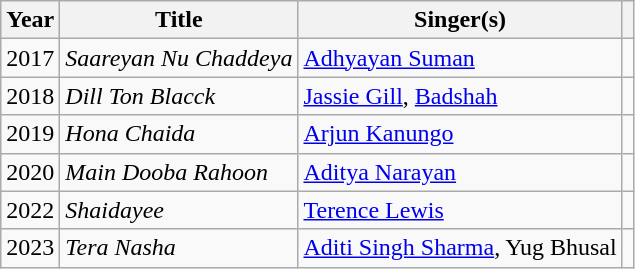<table class="wikitable">
<tr>
<th>Year</th>
<th>Title</th>
<th>Singer(s)</th>
<th></th>
</tr>
<tr>
<td>2017</td>
<td><em>Saareyan Nu Chaddeya</em></td>
<td><a href='#'>Adhyayan Suman</a></td>
<td></td>
</tr>
<tr>
<td>2018</td>
<td><em>Dill Ton Blacck</em></td>
<td><a href='#'>Jassie Gill</a>, <a href='#'>Badshah</a></td>
<td></td>
</tr>
<tr>
<td>2019</td>
<td><em>Hona Chaida</em></td>
<td><a href='#'>Arjun Kanungo</a></td>
<td></td>
</tr>
<tr>
<td>2020</td>
<td><em>Main Dooba Rahoon</em></td>
<td><a href='#'>Aditya Narayan</a></td>
<td></td>
</tr>
<tr>
<td>2022</td>
<td><em>Shaidayee</em></td>
<td><a href='#'>Terence Lewis</a></td>
<td></td>
</tr>
<tr>
<td>2023</td>
<td><em>Tera Nasha</em></td>
<td><a href='#'>Aditi Singh Sharma</a>, Yug Bhusal</td>
<td></td>
</tr>
</table>
